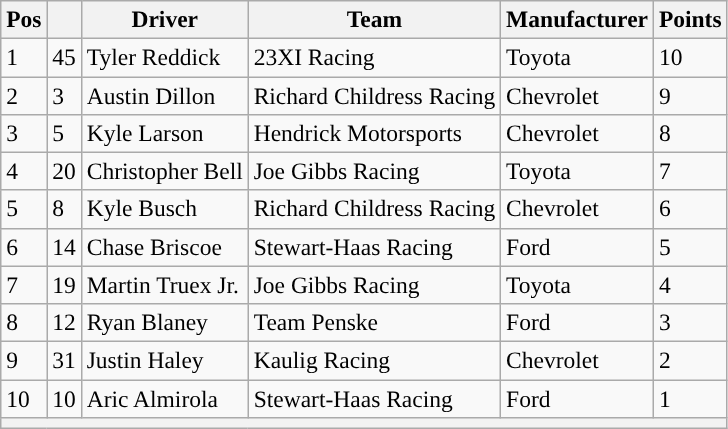<table class="wikitable" style="font-size:98%">
<tr>
<th>Pos</th>
<th></th>
<th>Driver</th>
<th>Team</th>
<th>Manufacturer</th>
<th>Points</th>
</tr>
<tr>
<td>1</td>
<td>45</td>
<td>Tyler Reddick</td>
<td>23XI Racing</td>
<td>Toyota</td>
<td>10</td>
</tr>
<tr>
<td>2</td>
<td>3</td>
<td>Austin Dillon</td>
<td>Richard Childress Racing</td>
<td>Chevrolet</td>
<td>9</td>
</tr>
<tr>
<td>3</td>
<td>5</td>
<td>Kyle Larson</td>
<td>Hendrick Motorsports</td>
<td>Chevrolet</td>
<td>8</td>
</tr>
<tr>
<td>4</td>
<td>20</td>
<td>Christopher Bell</td>
<td>Joe Gibbs Racing</td>
<td>Toyota</td>
<td>7</td>
</tr>
<tr>
<td>5</td>
<td>8</td>
<td>Kyle Busch</td>
<td>Richard Childress Racing</td>
<td>Chevrolet</td>
<td>6</td>
</tr>
<tr>
<td>6</td>
<td>14</td>
<td>Chase Briscoe</td>
<td>Stewart-Haas Racing</td>
<td>Ford</td>
<td>5</td>
</tr>
<tr>
<td>7</td>
<td>19</td>
<td>Martin Truex Jr.</td>
<td>Joe Gibbs Racing</td>
<td>Toyota</td>
<td>4</td>
</tr>
<tr>
<td>8</td>
<td>12</td>
<td>Ryan Blaney</td>
<td>Team Penske</td>
<td>Ford</td>
<td>3</td>
</tr>
<tr>
<td>9</td>
<td>31</td>
<td>Justin Haley</td>
<td>Kaulig Racing</td>
<td>Chevrolet</td>
<td>2</td>
</tr>
<tr>
<td>10</td>
<td>10</td>
<td>Aric Almirola</td>
<td>Stewart-Haas Racing</td>
<td>Ford</td>
<td>1</td>
</tr>
<tr>
<th colspan="6"></th>
</tr>
</table>
